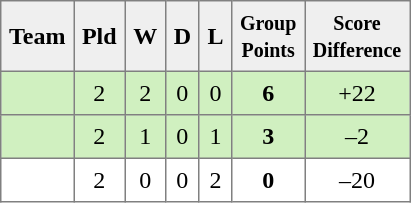<table style=border-collapse:collapse border=1 cellspacing=0 cellpadding=5>
<tr align=center bgcolor=#efefef>
<th>Team</th>
<th>Pld</th>
<th>W</th>
<th>D</th>
<th>L</th>
<th><small>Group<br>Points</small></th>
<th><small>Score<br>Difference</small></th>
</tr>
<tr align=center style="background:#D0F0C0;">
<td style="text-align:left;"> </td>
<td>2</td>
<td>2</td>
<td>0</td>
<td>0</td>
<td><strong>6</strong></td>
<td>+22</td>
</tr>
<tr align=center style="background:#D0F0C0;">
<td style="text-align:left;"> </td>
<td>2</td>
<td>1</td>
<td>0</td>
<td>1</td>
<td><strong>3</strong></td>
<td>–2</td>
</tr>
<tr align=center style="background:#FFFFFF;">
<td style="text-align:left;"> </td>
<td>2</td>
<td>0</td>
<td>0</td>
<td>2</td>
<td><strong>0</strong></td>
<td>–20</td>
</tr>
</table>
